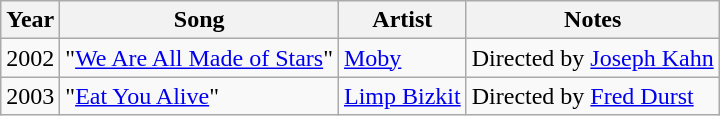<table class="wikitable plainrowheaders">
<tr>
<th scope="col">Year</th>
<th scope="col">Song</th>
<th scope="col">Artist</th>
<th scope="col">Notes</th>
</tr>
<tr>
<td>2002</td>
<td>"<a href='#'>We Are All Made of Stars</a>"</td>
<td><a href='#'>Moby</a></td>
<td>Directed by <a href='#'>Joseph Kahn</a></td>
</tr>
<tr>
<td>2003</td>
<td>"<a href='#'>Eat You Alive</a>"</td>
<td><a href='#'>Limp Bizkit</a></td>
<td>Directed by <a href='#'>Fred Durst</a></td>
</tr>
</table>
